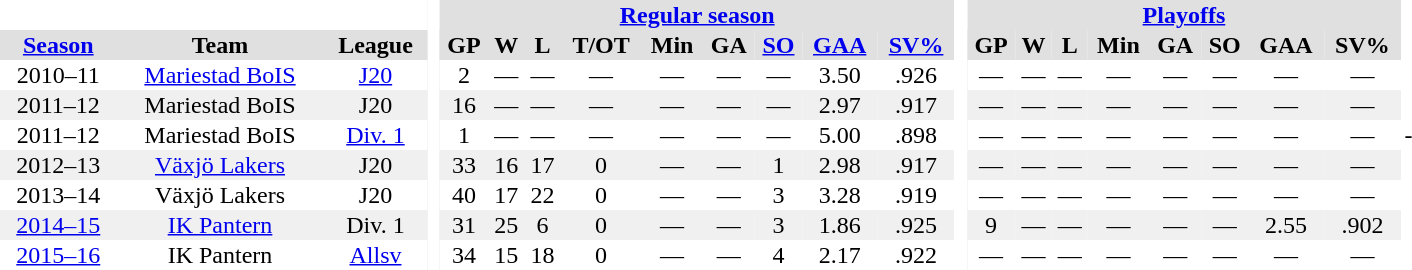<table style="text-align:center; width:75%; border: 0; padding: 2px; border-spacing: 0;">
<tr bgcolor="#e0e0e0">
<th colspan="3" bgcolor="#ffffff"> </th>
<th rowspan="99" bgcolor="#ffffff"> </th>
<th colspan="9"><a href='#'>Regular season</a></th>
<th rowspan="99" bgcolor="#ffffff"> </th>
<th colspan="8"><a href='#'>Playoffs</a></th>
</tr>
<tr bgcolor="#e0e0e0">
<th><a href='#'>Season</a></th>
<th>Team</th>
<th>League</th>
<th>GP</th>
<th>W</th>
<th>L</th>
<th>T/OT</th>
<th>Min</th>
<th>GA</th>
<th><a href='#'>SO</a></th>
<th><a href='#'>GAA</a></th>
<th><a href='#'>SV%</a></th>
<th>GP</th>
<th>W</th>
<th>L</th>
<th>Min</th>
<th>GA</th>
<th>SO</th>
<th>GAA</th>
<th>SV%</th>
</tr>
<tr>
<td>2010–11</td>
<td><a href='#'>Mariestad BoIS</a></td>
<td><a href='#'>J20</a></td>
<td>2</td>
<td>—</td>
<td>—</td>
<td>—</td>
<td>—</td>
<td>—</td>
<td>—</td>
<td>3.50</td>
<td>.926</td>
<td>—</td>
<td>—</td>
<td>—</td>
<td>—</td>
<td>—</td>
<td>—</td>
<td>—</td>
<td>—</td>
</tr>
<tr bgcolor="#f0f0f0">
<td>2011–12</td>
<td>Mariestad BoIS</td>
<td>J20</td>
<td>16</td>
<td>—</td>
<td>—</td>
<td>—</td>
<td>—</td>
<td>—</td>
<td>—</td>
<td>2.97</td>
<td>.917</td>
<td>—</td>
<td>—</td>
<td>—</td>
<td>—</td>
<td>—</td>
<td>—</td>
<td>—</td>
<td>—</td>
</tr>
<tr>
<td>2011–12</td>
<td>Mariestad BoIS</td>
<td><a href='#'>Div. 1</a></td>
<td>1</td>
<td>—</td>
<td>—</td>
<td>—</td>
<td>—</td>
<td>—</td>
<td>—</td>
<td>5.00</td>
<td>.898</td>
<td>—</td>
<td>—</td>
<td>—</td>
<td>—</td>
<td>—</td>
<td>—</td>
<td>—</td>
<td>—</td>
<td>-</td>
</tr>
<tr bgcolor="#f0f0f0">
<td>2012–13</td>
<td><a href='#'>Växjö Lakers</a></td>
<td>J20</td>
<td>33</td>
<td>16</td>
<td>17</td>
<td>0</td>
<td>—</td>
<td>—</td>
<td>1</td>
<td>2.98</td>
<td>.917</td>
<td>—</td>
<td>—</td>
<td>—</td>
<td>—</td>
<td>—</td>
<td>—</td>
<td>—</td>
<td>—</td>
</tr>
<tr>
<td>2013–14</td>
<td>Växjö Lakers</td>
<td>J20</td>
<td>40</td>
<td>17</td>
<td>22</td>
<td>0</td>
<td>—</td>
<td>—</td>
<td>3</td>
<td>3.28</td>
<td>.919</td>
<td>—</td>
<td>—</td>
<td>—</td>
<td>—</td>
<td>—</td>
<td>—</td>
<td>—</td>
<td>—</td>
</tr>
<tr bgcolor="#f0f0f0">
<td><a href='#'>2014–15</a></td>
<td><a href='#'>IK Pantern</a></td>
<td>Div. 1</td>
<td>31</td>
<td>25</td>
<td>6</td>
<td>0</td>
<td>—</td>
<td>—</td>
<td>3</td>
<td>1.86</td>
<td>.925</td>
<td>9</td>
<td>—</td>
<td>—</td>
<td>—</td>
<td>—</td>
<td>—</td>
<td>2.55</td>
<td>.902</td>
</tr>
<tr>
<td><a href='#'>2015–16</a></td>
<td>IK Pantern</td>
<td><a href='#'>Allsv</a></td>
<td>34</td>
<td>15</td>
<td>18</td>
<td>0</td>
<td>—</td>
<td>—</td>
<td>4</td>
<td>2.17</td>
<td>.922</td>
<td>—</td>
<td>—</td>
<td>—</td>
<td>—</td>
<td>—</td>
<td>—</td>
<td>—</td>
<td>—</td>
</tr>
</table>
